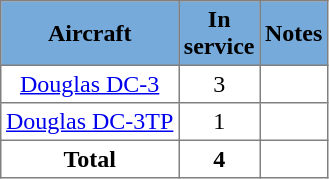<table class="toccolours" border="1" cellpadding="3" style="border-collapse:collapse;text-align:center">
<tr bgcolor=#75aadb>
<th>Aircraft</th>
<th>In<br>service</th>
<th>Notes</th>
</tr>
<tr>
<td><a href='#'>Douglas DC-3</a></td>
<td>3</td>
<td></td>
</tr>
<tr>
<td><a href='#'>Douglas DC-3TP</a></td>
<td>1</td>
<td></td>
</tr>
<tr>
<th>Total</th>
<th>4</th>
<th colspan="2"></th>
</tr>
</table>
